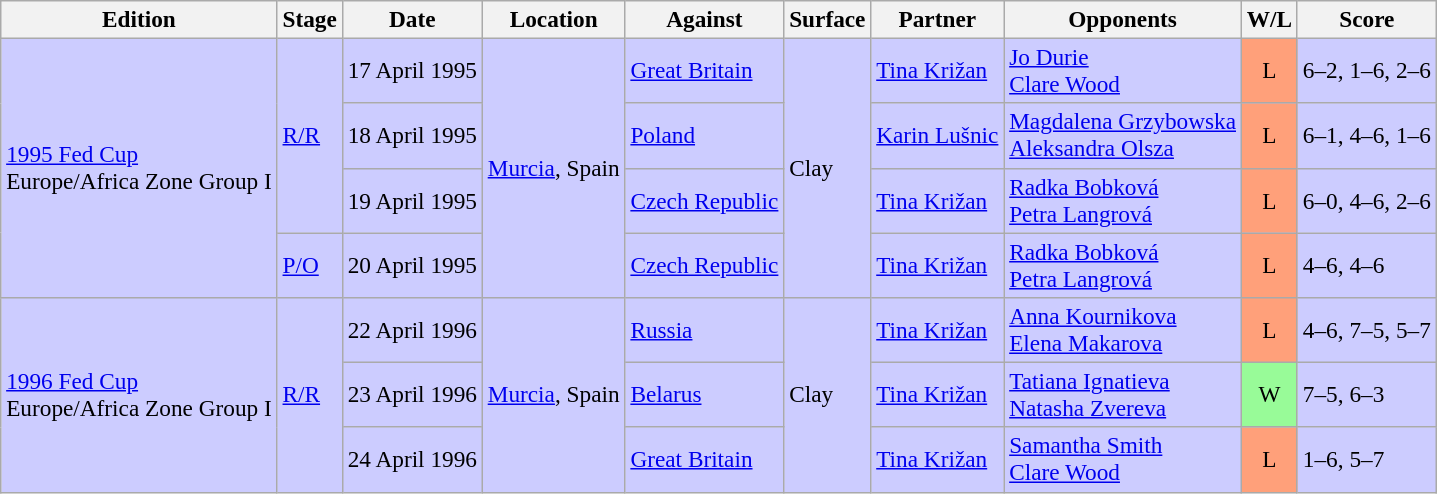<table class=wikitable style=font-size:97%>
<tr>
<th>Edition</th>
<th>Stage</th>
<th>Date</th>
<th>Location</th>
<th>Against</th>
<th>Surface</th>
<th>Partner</th>
<th>Opponents</th>
<th>W/L</th>
<th>Score</th>
</tr>
<tr style="background:#ccf;">
<td rowspan="4"><a href='#'>1995 Fed Cup</a> <br> Europe/Africa Zone Group I</td>
<td rowspan="3"><a href='#'>R/R</a></td>
<td>17 April 1995</td>
<td rowspan="4"><a href='#'>Murcia</a>, Spain</td>
<td> <a href='#'>Great Britain</a></td>
<td rowspan="4">Clay</td>
<td> <a href='#'>Tina Križan</a></td>
<td> <a href='#'>Jo Durie</a> <br>  <a href='#'>Clare Wood</a></td>
<td style="text-align:center; background:#ffa07a;">L</td>
<td>6–2, 1–6, 2–6</td>
</tr>
<tr style="background:#ccf;">
<td>18 April 1995</td>
<td> <a href='#'>Poland</a></td>
<td> <a href='#'>Karin Lušnic</a></td>
<td> <a href='#'>Magdalena Grzybowska</a> <br>  <a href='#'>Aleksandra Olsza</a></td>
<td style="text-align:center; background:#ffa07a;">L</td>
<td>6–1, 4–6, 1–6</td>
</tr>
<tr style="background:#ccf;">
<td>19 April 1995</td>
<td> <a href='#'>Czech Republic</a></td>
<td> <a href='#'>Tina Križan</a></td>
<td> <a href='#'>Radka Bobková</a> <br>  <a href='#'>Petra Langrová</a></td>
<td style="text-align:center; background:#ffa07a;">L</td>
<td>6–0, 4–6, 2–6</td>
</tr>
<tr style="background:#ccf;">
<td><a href='#'>P/O</a></td>
<td>20 April 1995</td>
<td> <a href='#'>Czech Republic</a></td>
<td> <a href='#'>Tina Križan</a></td>
<td> <a href='#'>Radka Bobková</a> <br>  <a href='#'>Petra Langrová</a></td>
<td style="text-align:center; background:#ffa07a;">L</td>
<td>4–6, 4–6</td>
</tr>
<tr style="background:#ccf;">
<td rowspan="3"><a href='#'>1996 Fed Cup</a> <br> Europe/Africa Zone Group I</td>
<td rowspan="3"><a href='#'>R/R</a></td>
<td>22 April 1996</td>
<td rowspan="3"><a href='#'>Murcia</a>, Spain</td>
<td> <a href='#'>Russia</a></td>
<td rowspan="3">Clay</td>
<td> <a href='#'>Tina Križan</a></td>
<td> <a href='#'>Anna Kournikova</a> <br>  <a href='#'>Elena Makarova</a></td>
<td style="text-align:center; background:#ffa07a;">L</td>
<td>4–6, 7–5, 5–7</td>
</tr>
<tr style="background:#ccf;">
<td>23 April 1996</td>
<td> <a href='#'>Belarus</a></td>
<td> <a href='#'>Tina Križan</a></td>
<td> <a href='#'>Tatiana Ignatieva</a> <br>  <a href='#'>Natasha Zvereva</a></td>
<td style="text-align:center; background:#98fb98;">W</td>
<td>7–5, 6–3</td>
</tr>
<tr style="background:#ccf;">
<td>24 April 1996</td>
<td> <a href='#'>Great Britain</a></td>
<td> <a href='#'>Tina Križan</a></td>
<td> <a href='#'>Samantha Smith</a> <br>  <a href='#'>Clare Wood</a></td>
<td style="text-align:center; background:#ffa07a;">L</td>
<td>1–6, 5–7</td>
</tr>
</table>
